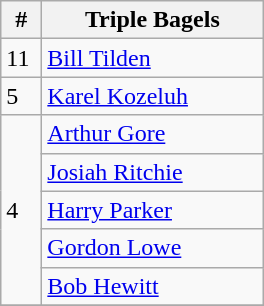<table class="wikitable" style="display:inline-table;">
<tr>
<th width=20>#</th>
<th width=140>Triple Bagels</th>
</tr>
<tr>
<td>11</td>
<td> <a href='#'>Bill Tilden</a></td>
</tr>
<tr>
<td>5</td>
<td> <a href='#'>Karel Kozeluh</a></td>
</tr>
<tr>
<td rowspan="5">4</td>
<td> <a href='#'>Arthur Gore</a></td>
</tr>
<tr>
<td> <a href='#'>Josiah Ritchie</a></td>
</tr>
<tr>
<td> <a href='#'>Harry Parker</a></td>
</tr>
<tr>
<td> <a href='#'>Gordon Lowe</a></td>
</tr>
<tr>
<td> <a href='#'>Bob Hewitt</a></td>
</tr>
<tr>
</tr>
</table>
